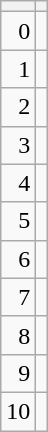<table class="wikitable" style="text-align: right;">
<tr>
<th></th>
<th></th>
</tr>
<tr>
<td>0</td>
<td></td>
</tr>
<tr>
<td>1</td>
<td></td>
</tr>
<tr>
<td>2</td>
<td></td>
</tr>
<tr>
<td>3</td>
<td></td>
</tr>
<tr>
<td>4</td>
<td></td>
</tr>
<tr>
<td>5</td>
<td></td>
</tr>
<tr>
<td>6</td>
<td></td>
</tr>
<tr>
<td>7</td>
<td></td>
</tr>
<tr>
<td>8</td>
<td></td>
</tr>
<tr>
<td>9</td>
<td></td>
</tr>
<tr>
<td>10</td>
<td></td>
</tr>
</table>
